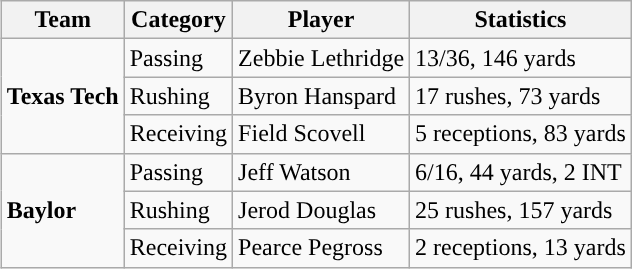<table class="wikitable" style="float: right;">
<tr>
<th>Team</th>
<th>Category</th>
<th>Player</th>
<th>Statistics</th>
</tr>
<tr>
<td rowspan=3><strong>Texas Tech</strong></td>
<td>Passing</td>
<td>Zebbie Lethridge</td>
<td>13/36, 146 yards</td>
</tr>
<tr>
<td>Rushing</td>
<td>Byron Hanspard</td>
<td>17 rushes, 73 yards</td>
</tr>
<tr>
<td>Receiving</td>
<td>Field Scovell</td>
<td>5 receptions, 83 yards</td>
</tr>
<tr>
<td rowspan=3><strong>Baylor</strong></td>
<td>Passing</td>
<td>Jeff Watson</td>
<td>6/16, 44 yards, 2 INT</td>
</tr>
<tr>
<td>Rushing</td>
<td>Jerod Douglas</td>
<td>25 rushes, 157 yards</td>
</tr>
<tr>
<td>Receiving</td>
<td>Pearce Pegross</td>
<td>2 receptions, 13 yards</td>
</tr>
</table>
